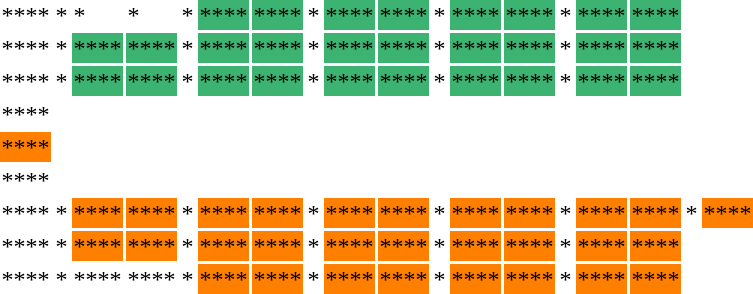<table>
<tr>
<td bgcolor=#FFFFFF border=1><span>****</span></td>
<td bgcolor=#FFFFFF border=1><span>*</span></td>
<td bgcolor=#FFFFFF border=1><span>*</span></td>
<td bgcolor=#FFFFFF border=1><span>*</span></td>
<td bgcolor=#FFFFFF border=1><span>*</span></td>
<td bgcolor="mediumseagreen" border=1><span>****</span></td>
<td bgcolor="mediumseagreen" border=1><span>****</span></td>
<td bgcolor=#FFFFFF border=1><span>*</span></td>
<td bgcolor="mediumseagreen" border=1><span>****</span></td>
<td bgcolor="mediumseagreen" border=1><span>****</span></td>
<td bgcolor=#FFFFFF border=1><span>*</span></td>
<td bgcolor="mediumseagreen" border=1><span>****</span></td>
<td bgcolor="mediumseagreen" border=1><span>****</span></td>
<td bgcolor=#FFFFFF border=1><span>*</span></td>
<td bgcolor="mediumseagreen" border=1><span>****</span></td>
<td bgcolor="mediumseagreen" border=1><span>****</span></td>
</tr>
<tr>
<td bgcolor=#FFFFFF border=1><span>****</span></td>
<td bgcolor=#FFFFFF border=1><span>*</span></td>
<td bgcolor="mediumseagreen" border=1><span>****</span></td>
<td bgcolor="mediumseagreen" border=1><span>****</span></td>
<td bgcolor=#FFFFFF border=1><span>*</span></td>
<td bgcolor="mediumseagreen" border=1><span>****</span></td>
<td bgcolor="mediumseagreen" border=1><span>****</span></td>
<td bgcolor=#FFFFFF border=1><span>*</span></td>
<td bgcolor="mediumseagreen" border=1><span>****</span></td>
<td bgcolor="mediumseagreen" border=1><span>****</span></td>
<td bgcolor=#FFFFFF border=1><span>*</span></td>
<td bgcolor="mediumseagreen" border=1><span>****</span></td>
<td bgcolor="mediumseagreen" border=1><span>****</span></td>
<td bgcolor=#FFFFFF border=1><span>*</span></td>
<td bgcolor="mediumseagreen" border=1><span>****</span></td>
<td bgcolor="mediumseagreen" border=1><span>****</span></td>
</tr>
<tr>
<td bgcolor=#FFFFFF border=1><span>****</span></td>
<td bgcolor=#FFFFFF border=1><span>*</span></td>
<td bgcolor="mediumseagreen" border=1><span>****</span></td>
<td bgcolor="mediumseagreen" border=1><span>****</span></td>
<td bgcolor=#FFFFFF border=1><span>*</span></td>
<td bgcolor="mediumseagreen" border=1><span>****</span></td>
<td bgcolor="mediumseagreen" border=1><span>****</span></td>
<td bgcolor=#FFFFFF border=1><span>*</span></td>
<td bgcolor="mediumseagreen" border=1><span>****</span></td>
<td bgcolor="mediumseagreen" border=1><span>****</span></td>
<td bgcolor=#FFFFFF border=1><span>*</span></td>
<td bgcolor="mediumseagreen" border=1><span>****</span></td>
<td bgcolor="mediumseagreen" border=1><span>****</span></td>
<td bgcolor=#FFFFFF border=1><span>*</span></td>
<td bgcolor="mediumseagreen" border=1><span>****</span></td>
<td bgcolor="mediumseagreen" border=1><span>****</span></td>
</tr>
<tr>
<td border=1><span>****</span></td>
</tr>
<tr>
<td bgcolor=#FF7F00 border=1><span>****</span></td>
</tr>
<tr>
<td border=1><span>****</span></td>
</tr>
<tr>
<td bgcolor=#FFFFFF border=1><span>****</span></td>
<td bgcolor=#FFFFFF border=1><span>*</span></td>
<td bgcolor=#FF7F00 border=1><span>****</span></td>
<td bgcolor=#FF7F00 border=1><span>****</span></td>
<td bgcolor=#FFFFFF border=1><span>*</span></td>
<td bgcolor=#FF7F00 border=1><span>****</span></td>
<td bgcolor=#FF7F00 border=1><span>****</span></td>
<td bgcolor=#FFFFFF border=1><span>*</span></td>
<td bgcolor=#FF7F00 border=1><span>****</span></td>
<td bgcolor=#FF7F00 border=1><span>****</span></td>
<td bgcolor=#FFFFFF border=1><span>*</span></td>
<td bgcolor=#FF7F00 border=1><span>****</span></td>
<td bgcolor=#FF7F00 border=1><span>****</span></td>
<td bgcolor=#FFFFFF border=1><span>*</span></td>
<td bgcolor=#FF7F00 border=1><span>****</span></td>
<td bgcolor=#FF7F00 border=1><span>****</span></td>
<td bgcolor=#FFFFFF border=1><span>*</span></td>
<td bgcolor=#FF7F00 border=1><span>****</span></td>
</tr>
<tr>
<td bgcolor=#FFFFFF border=1><span>****</span></td>
<td bgcolor=#FFFFFF border=1><span>*</span></td>
<td bgcolor=#FF7F00 border=1><span>****</span></td>
<td bgcolor=#FF7F00 border=1><span>****</span></td>
<td bgcolor=#FFFFFF border=1><span>*</span></td>
<td bgcolor=#FF7F00 border=1><span>****</span></td>
<td bgcolor=#FF7F00 border=1><span>****</span></td>
<td bgcolor=#FFFFFF border=1><span>*</span></td>
<td bgcolor=#FF7F00 border=1><span>****</span></td>
<td bgcolor=#FF7F00 border=1><span>****</span></td>
<td bgcolor=#FFFFFF border=1><span>*</span></td>
<td bgcolor=#FF7F00 border=1><span>****</span></td>
<td bgcolor=#FF7F00 border=1><span>****</span></td>
<td bgcolor=#FFFFFF border=1><span>*</span></td>
<td bgcolor=#FF7F00 border=1><span>****</span></td>
<td bgcolor=#FF7F00 border=1><span>****</span></td>
</tr>
<tr>
<td bgcolor=#FFFFFF border=1><span>****</span></td>
<td bgcolor=#FFFFFF border=1><span>*</span></td>
<td bgcolor=#FFFFFF border=1><span>****</span></td>
<td bgcolor=#FFFFFF border=1><span>****</span></td>
<td bgcolor=#FFFFFF border=1><span>*</span></td>
<td bgcolor=#FF7F00 border=1><span>****</span></td>
<td bgcolor=#FF7F00 border=1><span>****</span></td>
<td bgcolor=#FFFFFF border=1><span>*</span></td>
<td bgcolor=#FF7F00 border=1><span>****</span></td>
<td bgcolor=#FF7F00 border=1><span>****</span></td>
<td bgcolor=#FFFFFF border=1><span>*</span></td>
<td bgcolor=#FF7F00 border=1><span>****</span></td>
<td bgcolor=#FF7F00 border=1><span>****</span></td>
<td bgcolor=#FFFFFF border=1><span>*</span></td>
<td bgcolor=#FF7F00 border=1><span>****</span></td>
<td bgcolor=#FF7F00 border=1><span>****</span></td>
</tr>
</table>
